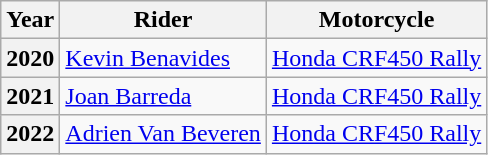<table class="wikitable">
<tr>
<th>Year</th>
<th>Rider</th>
<th>Motorcycle</th>
</tr>
<tr>
<th>2020</th>
<td> <a href='#'>Kevin Benavides</a></td>
<td><a href='#'>Honda CRF450 Rally</a></td>
</tr>
<tr>
<th>2021</th>
<td> <a href='#'>Joan Barreda</a></td>
<td><a href='#'>Honda CRF450 Rally</a></td>
</tr>
<tr>
<th>2022</th>
<td> <a href='#'>Adrien Van Beveren</a></td>
<td><a href='#'>Honda CRF450 Rally</a></td>
</tr>
</table>
